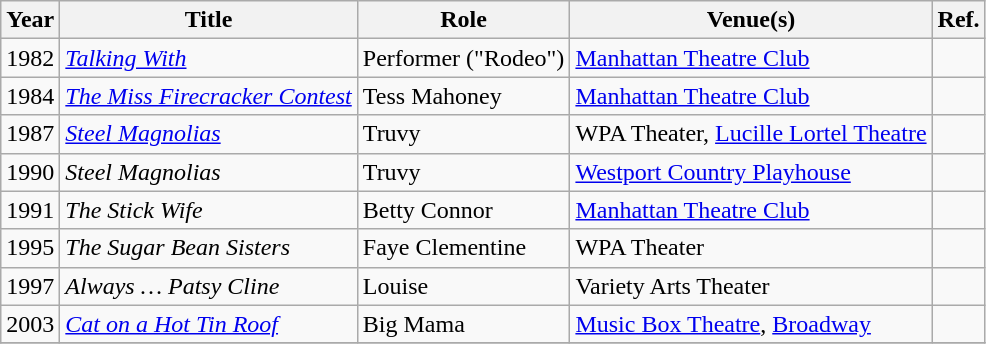<table class="wikitable unsortable">
<tr>
<th>Year</th>
<th>Title</th>
<th>Role</th>
<th class="unsortable">Venue(s)</th>
<th>Ref.</th>
</tr>
<tr>
<td>1982</td>
<td><em><a href='#'>Talking With</a></em></td>
<td>Performer ("Rodeo")</td>
<td><a href='#'>Manhattan Theatre Club</a></td>
<td></td>
</tr>
<tr>
<td>1984</td>
<td><em><a href='#'>The Miss Firecracker Contest</a></em></td>
<td>Tess Mahoney</td>
<td><a href='#'>Manhattan Theatre Club</a></td>
<td></td>
</tr>
<tr>
<td>1987</td>
<td><a href='#'><em>Steel Magnolias</em></a></td>
<td>Truvy</td>
<td>WPA Theater, <a href='#'>Lucille Lortel Theatre</a></td>
<td></td>
</tr>
<tr>
<td>1990</td>
<td><em>Steel Magnolias</em></td>
<td>Truvy</td>
<td><a href='#'>Westport Country Playhouse</a></td>
<td></td>
</tr>
<tr>
<td>1991</td>
<td><em>The Stick Wife</em></td>
<td>Betty Connor</td>
<td><a href='#'>Manhattan Theatre Club</a></td>
<td></td>
</tr>
<tr>
<td>1995</td>
<td><em>The Sugar Bean Sisters</em></td>
<td>Faye Clementine</td>
<td>WPA Theater</td>
<td></td>
</tr>
<tr>
<td>1997</td>
<td><em>Always … Patsy Cline</em></td>
<td>Louise</td>
<td>Variety Arts Theater</td>
<td></td>
</tr>
<tr>
<td>2003</td>
<td><em><a href='#'>Cat on a Hot Tin Roof</a></em></td>
<td>Big Mama</td>
<td><a href='#'>Music Box Theatre</a>, <a href='#'>Broadway</a></td>
<td></td>
</tr>
<tr>
</tr>
</table>
